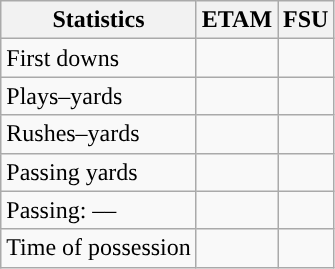<table class="wikitable" style="float:left">
<tr>
<th>Statistics</th>
<th>ETAM</th>
<th>FSU</th>
</tr>
<tr>
<td>First downs</td>
<td></td>
<td></td>
</tr>
<tr>
<td>Plays–yards</td>
<td></td>
<td></td>
</tr>
<tr>
<td>Rushes–yards</td>
<td></td>
<td></td>
</tr>
<tr>
<td>Passing yards</td>
<td></td>
<td></td>
</tr>
<tr>
<td>Passing: ––</td>
<td></td>
<td></td>
</tr>
<tr>
<td>Time of possession</td>
<td></td>
<td></td>
</tr>
</table>
